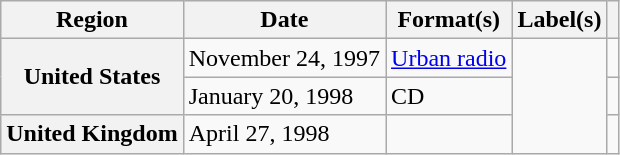<table class="wikitable plainrowheaders">
<tr>
<th scope="col">Region</th>
<th scope="col">Date</th>
<th scope="col">Format(s)</th>
<th scope="col">Label(s)</th>
<th scope="col"></th>
</tr>
<tr>
<th scope="row" rowspan="2">United States</th>
<td>November 24, 1997</td>
<td><a href='#'>Urban radio</a></td>
<td rowspan="3"></td>
<td></td>
</tr>
<tr>
<td>January 20, 1998</td>
<td>CD</td>
<td></td>
</tr>
<tr>
<th scope="row">United Kingdom</th>
<td>April 27, 1998</td>
<td></td>
<td></td>
</tr>
</table>
